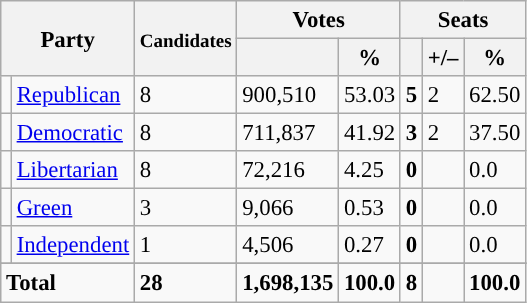<table class="wikitable" style="font-size: 95%;">
<tr>
<th colspan="2" rowspan="2">Party</th>
<th rowspan="2"><small>Candi</small><small>dates</small></th>
<th colspan="2">Votes</th>
<th colspan="3">Seats</th>
</tr>
<tr>
<th></th>
<th>%</th>
<th></th>
<th>+/–</th>
<th>%</th>
</tr>
<tr>
<td style="background:"></td>
<td align="left"><a href='#'>Republican</a></td>
<td>8</td>
<td>900,510</td>
<td>53.03</td>
<td><strong>5</strong></td>
<td> 2</td>
<td>62.50</td>
</tr>
<tr>
<td style="background:"></td>
<td align="left"><a href='#'>Democratic</a></td>
<td>8</td>
<td>711,837</td>
<td>41.92</td>
<td><strong>3</strong></td>
<td> 2</td>
<td>37.50</td>
</tr>
<tr>
<td style="background:"></td>
<td align="left"><a href='#'>Libertarian</a></td>
<td>8</td>
<td>72,216</td>
<td>4.25</td>
<td><strong>0</strong></td>
<td></td>
<td>0.0</td>
</tr>
<tr>
<td style="background:"></td>
<td align="left"><a href='#'>Green</a></td>
<td>3</td>
<td>9,066</td>
<td>0.53</td>
<td><strong>0</strong></td>
<td></td>
<td>0.0</td>
</tr>
<tr>
<td style="background:"></td>
<td align="left"><a href='#'>Independent</a></td>
<td>1</td>
<td>4,506</td>
<td>0.27</td>
<td><strong>0</strong></td>
<td></td>
<td>0.0</td>
</tr>
<tr>
</tr>
<tr style="font-weight:bold">
<td colspan="2" align="left">Total</td>
<td>28</td>
<td>1,698,135</td>
<td>100.0</td>
<td>8</td>
<td></td>
<td>100.0</td>
</tr>
</table>
